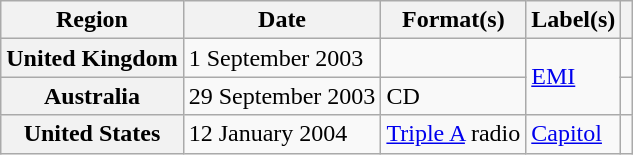<table class="wikitable plainrowheaders">
<tr>
<th scope="col">Region</th>
<th scope="col">Date</th>
<th scope="col">Format(s)</th>
<th scope="col">Label(s)</th>
<th scope="col"></th>
</tr>
<tr>
<th scope="row">United Kingdom</th>
<td>1 September 2003</td>
<td></td>
<td rowspan="2"><a href='#'>EMI</a></td>
<td align="center"></td>
</tr>
<tr>
<th scope="row">Australia</th>
<td>29 September 2003</td>
<td>CD</td>
<td align="center"></td>
</tr>
<tr>
<th scope="row">United States</th>
<td>12 January 2004</td>
<td><a href='#'>Triple A</a> radio</td>
<td><a href='#'>Capitol</a></td>
<td align="center"></td>
</tr>
</table>
